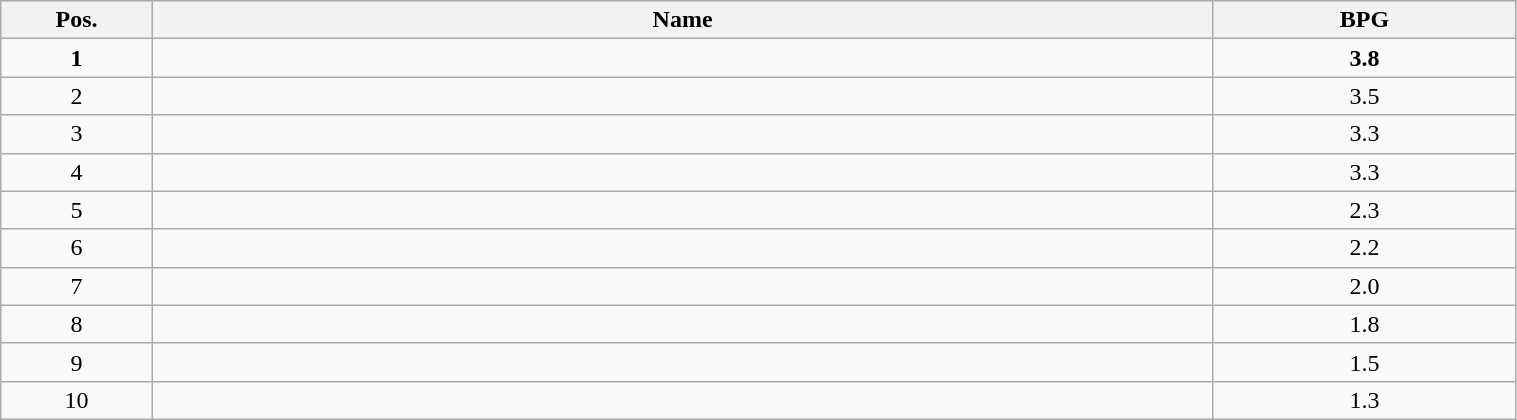<table class=wikitable width="80%">
<tr>
<th width="10%">Pos.</th>
<th width="70%">Name</th>
<th width="20%">BPG</th>
</tr>
<tr>
<td align=center><strong>1</strong></td>
<td><strong></strong></td>
<td align=center><strong>3.8</strong></td>
</tr>
<tr>
<td align=center>2</td>
<td></td>
<td align=center>3.5</td>
</tr>
<tr>
<td align=center>3</td>
<td></td>
<td align=center>3.3</td>
</tr>
<tr>
<td align=center>4</td>
<td></td>
<td align=center>3.3</td>
</tr>
<tr>
<td align=center>5</td>
<td></td>
<td align=center>2.3</td>
</tr>
<tr>
<td align=center>6</td>
<td></td>
<td align=center>2.2</td>
</tr>
<tr>
<td align=center>7</td>
<td></td>
<td align=center>2.0</td>
</tr>
<tr>
<td align=center>8</td>
<td></td>
<td align=center>1.8</td>
</tr>
<tr>
<td align=center>9</td>
<td></td>
<td align=center>1.5</td>
</tr>
<tr>
<td align=center>10</td>
<td></td>
<td align=center>1.3</td>
</tr>
</table>
